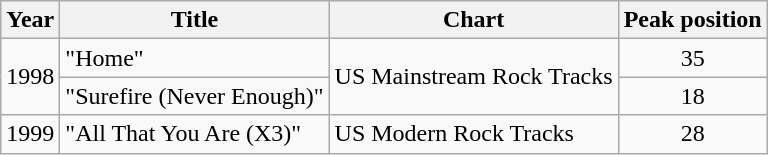<table class="wikitable">
<tr>
<th>Year</th>
<th>Title</th>
<th>Chart</th>
<th>Peak position</th>
</tr>
<tr>
<td rowspan=2 align="center">1998</td>
<td>"Home"</td>
<td rowspan="2">US Mainstream Rock Tracks</td>
<td align="center">35</td>
</tr>
<tr>
<td>"Surefire (Never Enough)"</td>
<td align="center">18</td>
</tr>
<tr>
<td>1999</td>
<td>"All That You Are (X3)"</td>
<td>US Modern Rock Tracks</td>
<td align="center">28</td>
</tr>
</table>
